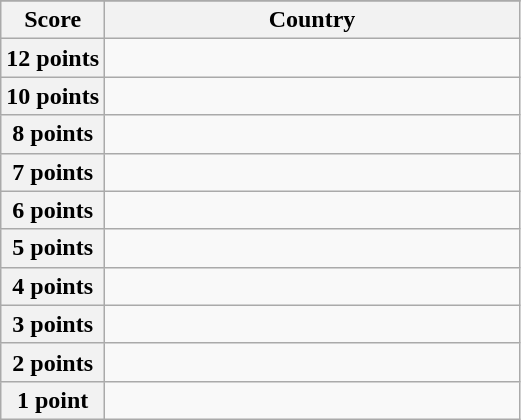<table class="wikitable">
<tr>
</tr>
<tr>
<th scope="col" width="20%">Score</th>
<th scope="col">Country</th>
</tr>
<tr>
<th scope="row">12 points</th>
<td></td>
</tr>
<tr>
<th scope="row">10 points</th>
<td></td>
</tr>
<tr>
<th scope="row">8 points</th>
<td></td>
</tr>
<tr>
<th scope="row">7 points</th>
<td></td>
</tr>
<tr>
<th scope="row">6 points</th>
<td></td>
</tr>
<tr>
<th scope="row">5 points</th>
<td></td>
</tr>
<tr>
<th scope="row">4 points</th>
<td></td>
</tr>
<tr>
<th scope="row">3 points</th>
<td></td>
</tr>
<tr>
<th scope="row">2 points</th>
<td></td>
</tr>
<tr>
<th scope="row">1 point</th>
<td></td>
</tr>
</table>
